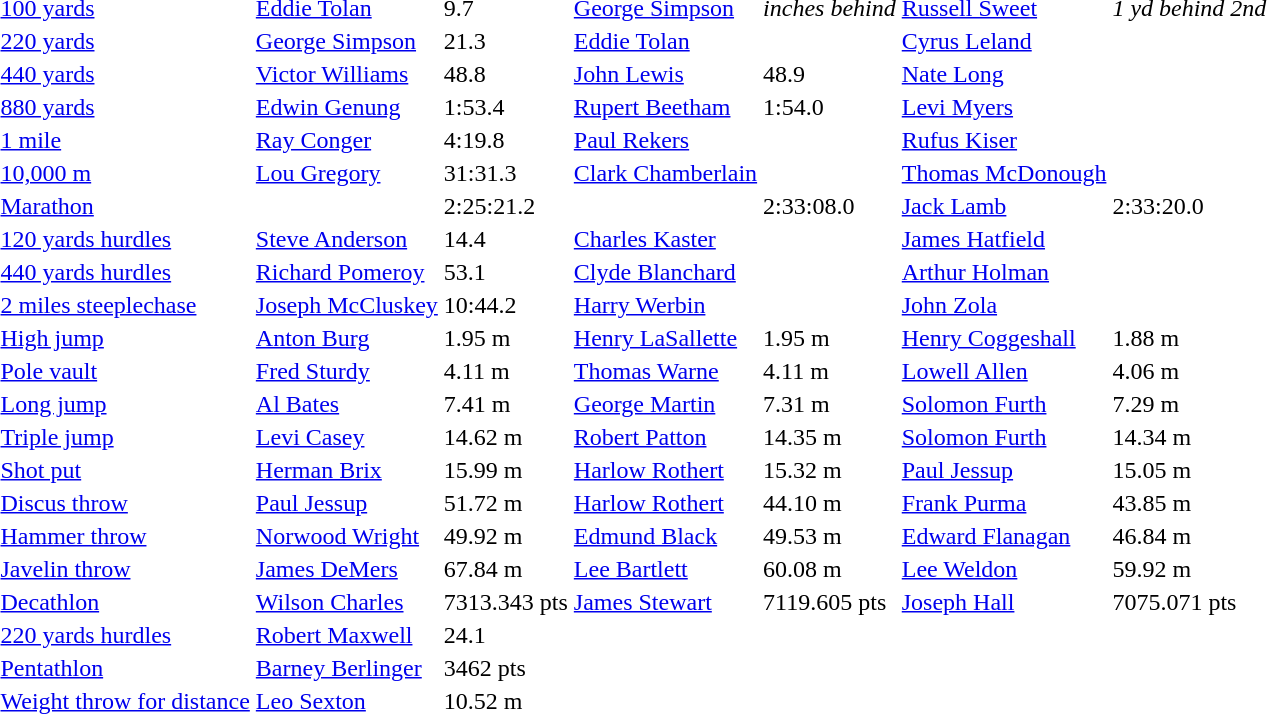<table>
<tr>
<td><a href='#'>100 yards</a></td>
<td><a href='#'>Eddie Tolan</a></td>
<td>9.7</td>
<td><a href='#'>George Simpson</a></td>
<td><em>inches behind</em></td>
<td><a href='#'>Russell Sweet</a></td>
<td><em>1 yd behind 2nd</em></td>
</tr>
<tr>
<td><a href='#'>220 yards</a></td>
<td><a href='#'>George Simpson</a></td>
<td>21.3</td>
<td><a href='#'>Eddie Tolan</a></td>
<td></td>
<td><a href='#'>Cyrus Leland</a></td>
<td></td>
</tr>
<tr>
<td><a href='#'>440 yards</a></td>
<td><a href='#'>Victor Williams</a></td>
<td>48.8</td>
<td><a href='#'>John Lewis</a></td>
<td>48.9 </td>
<td><a href='#'>Nate Long</a></td>
<td></td>
</tr>
<tr>
<td><a href='#'>880 yards</a></td>
<td><a href='#'>Edwin Genung</a></td>
<td>1:53.4</td>
<td><a href='#'>Rupert Beetham</a></td>
<td>1:54.0 </td>
<td><a href='#'>Levi Myers</a></td>
<td></td>
</tr>
<tr>
<td><a href='#'>1 mile</a></td>
<td><a href='#'>Ray Conger</a></td>
<td>4:19.8</td>
<td><a href='#'>Paul Rekers</a></td>
<td></td>
<td><a href='#'>Rufus Kiser</a></td>
<td></td>
</tr>
<tr>
<td><a href='#'>10,000 m</a></td>
<td><a href='#'>Lou Gregory</a></td>
<td>31:31.3</td>
<td><a href='#'>Clark Chamberlain</a></td>
<td></td>
<td><a href='#'>Thomas McDonough</a></td>
<td></td>
</tr>
<tr>
<td><a href='#'>Marathon</a></td>
<td></td>
<td>2:25:21.2</td>
<td></td>
<td>2:33:08.0</td>
<td><a href='#'>Jack Lamb</a></td>
<td>2:33:20.0</td>
</tr>
<tr>
<td><a href='#'>120 yards hurdles</a></td>
<td><a href='#'>Steve Anderson</a></td>
<td>14.4</td>
<td><a href='#'>Charles Kaster</a></td>
<td></td>
<td><a href='#'>James Hatfield</a></td>
<td></td>
</tr>
<tr>
<td><a href='#'>440 yards hurdles</a></td>
<td><a href='#'>Richard Pomeroy</a></td>
<td>53.1</td>
<td><a href='#'>Clyde Blanchard</a></td>
<td></td>
<td><a href='#'>Arthur Holman</a></td>
<td></td>
</tr>
<tr>
<td><a href='#'>2 miles steeplechase</a></td>
<td><a href='#'>Joseph McCluskey</a></td>
<td>10:44.2</td>
<td><a href='#'>Harry Werbin</a></td>
<td></td>
<td><a href='#'>John Zola</a></td>
<td></td>
</tr>
<tr>
<td><a href='#'>High jump</a></td>
<td><a href='#'>Anton Burg</a></td>
<td>1.95 m</td>
<td><a href='#'>Henry LaSallette</a></td>
<td>1.95 m</td>
<td><a href='#'>Henry Coggeshall</a></td>
<td>1.88 m</td>
</tr>
<tr>
<td><a href='#'>Pole vault</a></td>
<td><a href='#'>Fred Sturdy</a></td>
<td>4.11 m</td>
<td><a href='#'>Thomas Warne</a></td>
<td>4.11 m</td>
<td><a href='#'>Lowell Allen</a></td>
<td>4.06 m</td>
</tr>
<tr>
<td><a href='#'>Long jump</a></td>
<td><a href='#'>Al Bates</a></td>
<td>7.41 m</td>
<td><a href='#'>George Martin</a></td>
<td>7.31 m</td>
<td><a href='#'>Solomon Furth</a></td>
<td>7.29 m</td>
</tr>
<tr>
<td><a href='#'>Triple jump</a></td>
<td><a href='#'>Levi Casey</a></td>
<td>14.62 m</td>
<td><a href='#'>Robert Patton</a></td>
<td>14.35 m</td>
<td><a href='#'>Solomon Furth</a></td>
<td>14.34 m</td>
</tr>
<tr>
<td><a href='#'>Shot put</a></td>
<td><a href='#'>Herman Brix</a></td>
<td>15.99 m</td>
<td><a href='#'>Harlow Rothert</a></td>
<td>15.32 m</td>
<td><a href='#'>Paul Jessup</a></td>
<td>15.05 m</td>
</tr>
<tr>
<td><a href='#'>Discus throw</a></td>
<td><a href='#'>Paul Jessup</a></td>
<td>51.72 m</td>
<td><a href='#'>Harlow Rothert</a></td>
<td>44.10 m</td>
<td><a href='#'>Frank Purma</a></td>
<td>43.85 m</td>
</tr>
<tr>
<td><a href='#'>Hammer throw</a></td>
<td><a href='#'>Norwood Wright</a></td>
<td>49.92 m</td>
<td><a href='#'>Edmund Black</a></td>
<td>49.53 m</td>
<td><a href='#'>Edward Flanagan</a></td>
<td>46.84 m</td>
</tr>
<tr>
<td><a href='#'>Javelin throw</a></td>
<td><a href='#'>James DeMers</a></td>
<td>67.84 m</td>
<td><a href='#'>Lee Bartlett</a></td>
<td>60.08 m</td>
<td><a href='#'>Lee Weldon</a></td>
<td>59.92 m</td>
</tr>
<tr>
<td><a href='#'>Decathlon</a></td>
<td><a href='#'>Wilson Charles</a></td>
<td>7313.343 pts</td>
<td><a href='#'>James Stewart</a></td>
<td>7119.605 pts</td>
<td><a href='#'>Joseph Hall</a></td>
<td>7075.071 pts</td>
</tr>
<tr>
<td><a href='#'>220 yards hurdles</a></td>
<td><a href='#'>Robert Maxwell</a></td>
<td>24.1</td>
<td></td>
<td></td>
<td></td>
<td></td>
</tr>
<tr>
<td><a href='#'>Pentathlon</a></td>
<td><a href='#'>Barney Berlinger</a></td>
<td>3462 pts</td>
<td></td>
<td></td>
<td></td>
<td></td>
</tr>
<tr>
<td><a href='#'>Weight throw for distance</a></td>
<td><a href='#'>Leo Sexton</a></td>
<td>10.52 m</td>
<td></td>
<td></td>
<td></td>
<td></td>
</tr>
</table>
